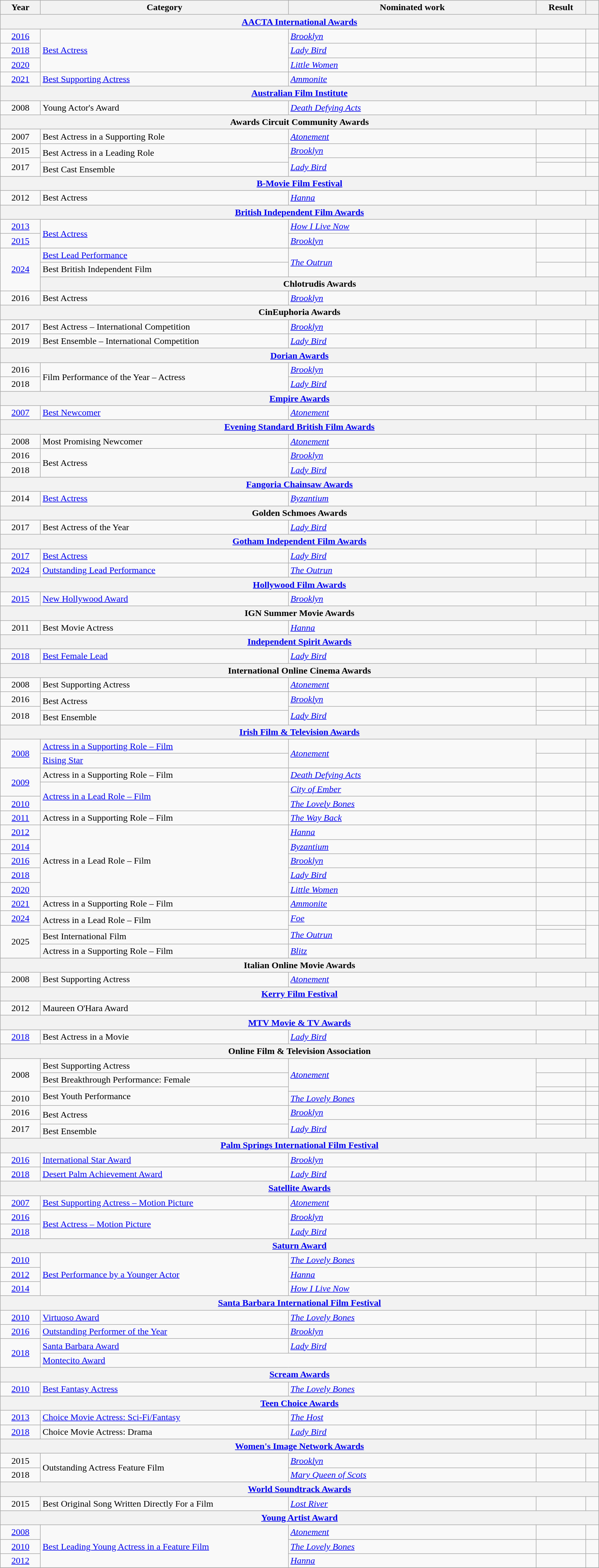<table class="wikitable">
<tr>
<th scope="col" style="width:4em;">Year</th>
<th scope="col" style="width:27em;">Category</th>
<th scope="col" style="width:27em;">Nominated work</th>
<th scope="col" style="width:5em;">Result</th>
<th scope="col" style="width:1em;"></th>
</tr>
<tr>
<th colspan="5"><a href='#'>AACTA International Awards</a></th>
</tr>
<tr>
<td style="text-align:center;"><a href='#'>2016</a></td>
<td rowspan=3><a href='#'>Best Actress</a></td>
<td><em><a href='#'>Brooklyn</a></em></td>
<td></td>
<td align="center"></td>
</tr>
<tr>
<td style="text-align:center;"><a href='#'>2018</a></td>
<td><em><a href='#'>Lady Bird</a></em></td>
<td></td>
<td align="center"></td>
</tr>
<tr>
<td style="text-align:center;"><a href='#'>2020</a></td>
<td><em><a href='#'>Little Women</a></em></td>
<td></td>
<td align="center"></td>
</tr>
<tr>
<td style="text-align:center;"><a href='#'>2021</a></td>
<td><a href='#'>Best Supporting Actress</a></td>
<td><em><a href='#'>Ammonite</a></em></td>
<td></td>
<td align="center"></td>
</tr>
<tr>
<th colspan="5"><a href='#'>Australian Film Institute</a></th>
</tr>
<tr>
<td style="text-align:center;">2008</td>
<td>Young Actor's Award</td>
<td><em><a href='#'>Death Defying Acts</a></em></td>
<td></td>
<td align="center"></td>
</tr>
<tr>
<th colspan="5">Awards Circuit Community Awards</th>
</tr>
<tr>
<td style="text-align:center;">2007</td>
<td>Best Actress in a Supporting Role</td>
<td><em><a href='#'>Atonement</a></em></td>
<td></td>
<td style="text-align:center;"></td>
</tr>
<tr>
<td style="text-align:center;">2015</td>
<td rowspan="2">Best Actress in a Leading Role</td>
<td><em><a href='#'>Brooklyn</a></em></td>
<td></td>
<td style="text-align:center;"></td>
</tr>
<tr>
<td style="text-align:center;", rowspan="2">2017</td>
<td rowspan="2"><em><a href='#'>Lady Bird</a></em></td>
<td></td>
<td style="text-align:center;"></td>
</tr>
<tr>
<td>Best Cast Ensemble</td>
<td></td>
<td style="text-align:center;"></td>
</tr>
<tr>
<th colspan="5"><a href='#'>B-Movie Film Festival</a></th>
</tr>
<tr>
<td style="text-align:center;">2012</td>
<td>Best Actress</td>
<td><em><a href='#'>Hanna</a></em></td>
<td></td>
<td align="center"></td>
</tr>
<tr>
<th colspan="5"><a href='#'>British Independent Film Awards</a></th>
</tr>
<tr>
<td style="text-align:center;"><a href='#'>2013</a></td>
<td rowspan="2"><a href='#'>Best Actress</a></td>
<td><em><a href='#'>How I Live Now</a></em></td>
<td></td>
<td align="center"></td>
</tr>
<tr>
<td style="text-align:center;"><a href='#'>2015</a></td>
<td><em><a href='#'>Brooklyn</a></em></td>
<td></td>
<td align="center"></td>
</tr>
<tr>
<td rowspan=3, style="text-align:center;"><a href='#'>2024</a></td>
<td><a href='#'>Best Lead Performance</a></td>
<td rowspan=2><em><a href='#'>The Outrun</a></em></td>
<td></td>
<td align="center"></td>
</tr>
<tr>
<td>Best British Independent Film</td>
<td></td>
</tr>
<tr>
<th colspan="5">Chlotrudis Awards</th>
</tr>
<tr>
<td style="text-align:center;">2016</td>
<td>Best Actress</td>
<td><em><a href='#'>Brooklyn</a></em></td>
<td></td>
<td align="center"></td>
</tr>
<tr>
<th colspan="5">CinEuphoria Awards</th>
</tr>
<tr>
<td style="text-align:center;">2017</td>
<td>Best Actress – International Competition</td>
<td><em><a href='#'>Brooklyn</a></em></td>
<td></td>
<td align="center"></td>
</tr>
<tr>
<td style="text-align:center;">2019</td>
<td>Best Ensemble – International Competition</td>
<td><em><a href='#'>Lady Bird</a></em></td>
<td></td>
<td align="center"></td>
</tr>
<tr>
<th colspan="5"><a href='#'>Dorian Awards</a></th>
</tr>
<tr>
<td style="text-align:center;">2016</td>
<td rowspan="2">Film Performance of the Year – Actress</td>
<td><em><a href='#'>Brooklyn</a></em></td>
<td></td>
<td align="center"></td>
</tr>
<tr>
<td style="text-align:center;">2018</td>
<td><em><a href='#'>Lady Bird</a></em></td>
<td></td>
<td style="text-align:center;"></td>
</tr>
<tr>
<th colspan="5"><a href='#'>Empire Awards</a></th>
</tr>
<tr>
<td style="text-align:center;"><a href='#'>2007</a></td>
<td><a href='#'>Best Newcomer</a></td>
<td><em><a href='#'>Atonement</a></em></td>
<td></td>
<td align="center"></td>
</tr>
<tr>
<th colspan="5"><a href='#'>Evening Standard British Film Awards</a></th>
</tr>
<tr>
<td style="text-align:center;">2008</td>
<td>Most Promising Newcomer</td>
<td><em><a href='#'>Atonement</a></em></td>
<td></td>
<td align="center"></td>
</tr>
<tr>
<td style="text-align:center;">2016</td>
<td rowspan="2">Best Actress</td>
<td><em><a href='#'>Brooklyn</a></em></td>
<td></td>
<td align="center"></td>
</tr>
<tr>
<td style="text-align:center;">2018</td>
<td><em><a href='#'>Lady Bird</a></em></td>
<td></td>
<td align="center"></td>
</tr>
<tr>
<th colspan="5"><a href='#'>Fangoria Chainsaw Awards</a></th>
</tr>
<tr>
<td style="text-align:center;">2014</td>
<td><a href='#'>Best Actress</a></td>
<td><a href='#'><em>Byzantium</em></a></td>
<td></td>
<td align="center"></td>
</tr>
<tr>
<th colspan="5">Golden Schmoes Awards</th>
</tr>
<tr>
<td style="text-align:center;">2017</td>
<td>Best Actress of the Year</td>
<td><em><a href='#'>Lady Bird</a></em></td>
<td></td>
<td align="center"></td>
</tr>
<tr>
<th colspan="5"><a href='#'>Gotham Independent Film Awards</a></th>
</tr>
<tr>
<td style="text-align:center;"><a href='#'>2017</a></td>
<td><a href='#'>Best Actress</a></td>
<td><em><a href='#'>Lady Bird</a></em></td>
<td></td>
<td align="center"></td>
</tr>
<tr>
<td style="text-align:center;"><a href='#'>2024</a></td>
<td><a href='#'>Outstanding Lead Performance</a></td>
<td><em><a href='#'>The Outrun</a></em></td>
<td></td>
<td align="center"></td>
</tr>
<tr>
<th colspan="5"><a href='#'>Hollywood Film Awards</a></th>
</tr>
<tr>
<td style="text-align:center;"><a href='#'>2015</a></td>
<td><a href='#'>New Hollywood Award</a></td>
<td><em><a href='#'>Brooklyn</a></em></td>
<td></td>
<td align="center"></td>
</tr>
<tr>
<th colspan="5">IGN Summer Movie Awards</th>
</tr>
<tr>
<td style="text-align:center;">2011</td>
<td>Best Movie Actress</td>
<td><em><a href='#'>Hanna</a></em></td>
<td></td>
<td align="center"></td>
</tr>
<tr>
<th colspan="5"><a href='#'>Independent Spirit Awards</a></th>
</tr>
<tr>
<td style="text-align:center;"><a href='#'>2018</a></td>
<td><a href='#'>Best Female Lead</a></td>
<td><em><a href='#'>Lady Bird</a></em></td>
<td></td>
<td align="center"></td>
</tr>
<tr>
<th colspan="5">International Online Cinema Awards</th>
</tr>
<tr>
<td style="text-align:center;">2008</td>
<td>Best Supporting Actress</td>
<td><em><a href='#'>Atonement</a></em></td>
<td></td>
<td align="center"></td>
</tr>
<tr>
<td style="text-align:center;">2016</td>
<td rowspan="2">Best Actress</td>
<td><em><a href='#'>Brooklyn</a></em></td>
<td></td>
<td style="text-align:center;"></td>
</tr>
<tr>
<td style="text-align:center;", rowspan="2">2018</td>
<td rowspan="2"><em><a href='#'>Lady Bird</a></em></td>
<td></td>
<td style="text-align:center;"></td>
</tr>
<tr>
<td>Best Ensemble</td>
<td></td>
<td style="text-align:center;"></td>
</tr>
<tr>
<th colspan="5"><a href='#'>Irish Film & Television Awards</a></th>
</tr>
<tr>
<td style="text-align:center;", rowspan="2"><a href='#'>2008</a></td>
<td><a href='#'>Actress in a Supporting Role – Film</a></td>
<td rowspan="2"><em><a href='#'>Atonement</a></em></td>
<td></td>
<td align="center"></td>
</tr>
<tr>
<td><a href='#'>Rising Star</a></td>
<td></td>
<td align="center"></td>
</tr>
<tr>
<td style="text-align:center;", rowspan="2"><a href='#'>2009</a></td>
<td>Actress in a Supporting Role – Film</td>
<td><em><a href='#'>Death Defying Acts</a></em></td>
<td></td>
<td align="center"></td>
</tr>
<tr>
<td rowspan="2"><a href='#'>Actress in a Lead Role – Film</a></td>
<td><em><a href='#'>City of Ember</a></em></td>
<td></td>
<td align="center"></td>
</tr>
<tr>
<td style="text-align:center;"><a href='#'>2010</a></td>
<td><em><a href='#'>The Lovely Bones</a></em></td>
<td></td>
<td align="center"></td>
</tr>
<tr>
<td style="text-align:center;"><a href='#'>2011</a></td>
<td>Actress in a Supporting Role – Film</td>
<td><em><a href='#'>The Way Back</a></em></td>
<td></td>
<td align="center"></td>
</tr>
<tr>
<td style="text-align:center;"><a href='#'>2012</a></td>
<td rowspan="5">Actress in a Lead Role – Film</td>
<td><em><a href='#'>Hanna</a></em></td>
<td></td>
<td align="center"></td>
</tr>
<tr>
<td style="text-align:center;"><a href='#'>2014</a></td>
<td><em><a href='#'>Byzantium</a></em></td>
<td></td>
<td align="center"></td>
</tr>
<tr>
<td style="text-align:center;"><a href='#'>2016</a></td>
<td><em><a href='#'>Brooklyn</a></em></td>
<td></td>
<td align="center"></td>
</tr>
<tr>
<td style="text-align:center;"><a href='#'>2018</a></td>
<td><em><a href='#'>Lady Bird</a></em></td>
<td></td>
<td align="center"></td>
</tr>
<tr>
<td style="text-align:center;"><a href='#'>2020</a></td>
<td><em><a href='#'>Little Women</a></em></td>
<td></td>
<td align="center"></td>
</tr>
<tr>
<td style="text-align:center;"><a href='#'>2021</a></td>
<td>Actress in a Supporting Role – Film</td>
<td><em><a href='#'>Ammonite</a></em></td>
<td></td>
<td align="center"></td>
</tr>
<tr>
<td style="text-align:center;"><a href='#'>2024</a></td>
<td rowspan="2">Actress in a Lead Role – Film</td>
<td><em><a href='#'>Foe</a></em></td>
<td></td>
<td align="center"></td>
</tr>
<tr>
<td rowspan=3, style="text-align:center;">2025</td>
<td rowspan=2><em><a href='#'>The Outrun</a></em></td>
<td></td>
<td rowspan=3, align="center"></td>
</tr>
<tr>
<td>Best International Film</td>
<td></td>
</tr>
<tr>
<td>Actress in a Supporting Role – Film</td>
<td><em><a href='#'>Blitz</a></em></td>
<td></td>
</tr>
<tr>
<th colspan="5">Italian Online Movie Awards</th>
</tr>
<tr>
<td style="text-align:center;">2008</td>
<td>Best Supporting Actress</td>
<td><em><a href='#'>Atonement</a></em></td>
<td></td>
<td style="text-align:center;"></td>
</tr>
<tr>
<th colspan="5"><a href='#'>Kerry Film Festival</a></th>
</tr>
<tr>
<td style="text-align:center;">2012</td>
<td colspan=2>Maureen O'Hara Award</td>
<td></td>
<td style="text-align:center;"></td>
</tr>
<tr>
<th colspan="5"><a href='#'>MTV Movie & TV Awards</a></th>
</tr>
<tr>
<td style="text-align:center;"><a href='#'>2018</a></td>
<td>Best Actress in a Movie</td>
<td><em><a href='#'>Lady Bird</a></em></td>
<td></td>
<td style="text-align:center;"></td>
</tr>
<tr>
<th colspan="5">Online Film & Television Association</th>
</tr>
<tr>
<td style="text-align:center;", rowspan="3">2008</td>
<td>Best Supporting Actress</td>
<td rowspan="3"><em><a href='#'>Atonement</a></em></td>
<td></td>
<td style="text-align:center;"></td>
</tr>
<tr>
<td>Best Breakthrough Performance: Female</td>
<td></td>
<td style="text-align:center;"></td>
</tr>
<tr>
<td rowspan="2">Best Youth Performance</td>
<td></td>
<td style="text-align:center;"></td>
</tr>
<tr>
<td style="text-align:center;">2010</td>
<td><em><a href='#'>The Lovely Bones</a></em></td>
<td></td>
<td style="text-align:center;"></td>
</tr>
<tr>
<td style="text-align:center;">2016</td>
<td rowspan="2">Best Actress</td>
<td><em><a href='#'>Brooklyn</a></em></td>
<td></td>
<td style="text-align:center;"></td>
</tr>
<tr>
<td style="text-align:center;", rowspan="2">2017</td>
<td rowspan="2"><em><a href='#'>Lady Bird</a></em></td>
<td></td>
<td style="text-align:center;"></td>
</tr>
<tr>
<td>Best Ensemble</td>
<td></td>
<td style="text-align:center;"></td>
</tr>
<tr>
<th colspan="5"><a href='#'>Palm Springs International Film Festival</a></th>
</tr>
<tr>
<td style="text-align:center;"><a href='#'>2016</a></td>
<td><a href='#'>International Star Award</a></td>
<td><em><a href='#'>Brooklyn</a></em></td>
<td></td>
<td align="center"></td>
</tr>
<tr>
<td style="text-align:center;"><a href='#'>2018</a></td>
<td><a href='#'>Desert Palm Achievement Award</a></td>
<td><em><a href='#'>Lady Bird</a></em></td>
<td></td>
<td style="text-align:center;"></td>
</tr>
<tr>
<th colspan="5"><a href='#'>Satellite Awards</a></th>
</tr>
<tr>
<td style="text-align:center;"><a href='#'>2007</a></td>
<td><a href='#'>Best Supporting Actress – Motion Picture</a></td>
<td><em><a href='#'>Atonement</a></em></td>
<td></td>
<td align="center"></td>
</tr>
<tr>
<td style="text-align:center;"><a href='#'>2016</a></td>
<td rowspan="2"><a href='#'>Best Actress – Motion Picture</a></td>
<td><em><a href='#'>Brooklyn</a></em></td>
<td></td>
<td align="center"></td>
</tr>
<tr>
<td style="text-align:center;"><a href='#'>2018</a></td>
<td><em><a href='#'>Lady Bird</a></em></td>
<td></td>
<td align="center"></td>
</tr>
<tr>
<th colspan="5"><a href='#'>Saturn Award</a></th>
</tr>
<tr>
<td style="text-align:center;"><a href='#'>2010</a></td>
<td rowspan="3"><a href='#'>Best Performance by a Younger Actor</a></td>
<td><em><a href='#'>The Lovely Bones</a></em></td>
<td></td>
<td align="center"></td>
</tr>
<tr>
<td style="text-align:center;"><a href='#'>2012</a></td>
<td><em><a href='#'>Hanna</a></em></td>
<td></td>
<td align="center"></td>
</tr>
<tr>
<td style="text-align:center;"><a href='#'>2014</a></td>
<td><em><a href='#'>How I Live Now</a></em></td>
<td></td>
<td align="center"></td>
</tr>
<tr>
<th colspan="5"><a href='#'>Santa Barbara International Film Festival</a></th>
</tr>
<tr>
<td style="text-align:center;"><a href='#'>2010</a></td>
<td><a href='#'>Virtuoso Award</a></td>
<td><em><a href='#'>The Lovely Bones</a></em></td>
<td></td>
<td align="center"></td>
</tr>
<tr>
<td style="text-align:center;"><a href='#'>2016</a></td>
<td><a href='#'>Outstanding Performer of the Year</a></td>
<td><em><a href='#'>Brooklyn</a></em></td>
<td></td>
<td align="center"></td>
</tr>
<tr>
<td style="text-align:center;", rowspan="2"><a href='#'>2018</a></td>
<td><a href='#'>Santa Barbara Award</a></td>
<td><em><a href='#'>Lady Bird</a></em></td>
<td></td>
<td align="center"></td>
</tr>
<tr>
<td colspan=2><a href='#'>Montecito Award</a></td>
<td></td>
<td style="text-align:center;"></td>
</tr>
<tr>
<th colspan="5"><a href='#'>Scream Awards</a></th>
</tr>
<tr>
<td style="text-align:center;"><a href='#'>2010</a></td>
<td><a href='#'>Best Fantasy Actress</a></td>
<td><em><a href='#'>The Lovely Bones</a></em></td>
<td></td>
<td align="center"></td>
</tr>
<tr>
<th colspan="5"><a href='#'>Teen Choice Awards</a></th>
</tr>
<tr>
<td style="text-align:center;"><a href='#'>2013</a></td>
<td><a href='#'>Choice Movie Actress: Sci-Fi/Fantasy</a></td>
<td><em><a href='#'>The Host</a></em></td>
<td></td>
<td align="center"></td>
</tr>
<tr>
<td style="text-align:center;"><a href='#'>2018</a></td>
<td>Choice Movie Actress: Drama</td>
<td><em><a href='#'>Lady Bird</a></em></td>
<td></td>
<td align="center"></td>
</tr>
<tr>
<th colspan="5"><a href='#'>Women's Image Network Awards</a></th>
</tr>
<tr>
<td style="text-align:center;">2015</td>
<td rowspan="2">Outstanding Actress Feature Film</td>
<td><em><a href='#'>Brooklyn</a></em></td>
<td></td>
<td align="center"></td>
</tr>
<tr>
<td style="text-align:center;">2018</td>
<td><a href='#'><em>Mary Queen of Scots</em></a></td>
<td></td>
<td align="center"></td>
</tr>
<tr>
<th colspan="5"><a href='#'>World Soundtrack Awards</a></th>
</tr>
<tr>
<td style="text-align:center;">2015</td>
<td>Best Original Song Written Directly For a Film</td>
<td><a href='#'><em>Lost River</em></a></td>
<td></td>
<td align="center"></td>
</tr>
<tr>
<th colspan="5"><a href='#'>Young Artist Award</a></th>
</tr>
<tr>
<td style="text-align:center;"><a href='#'>2008</a></td>
<td rowspan="3"><a href='#'>Best Leading Young Actress in a Feature Film</a></td>
<td><em><a href='#'>Atonement</a></em></td>
<td></td>
<td align="center"></td>
</tr>
<tr>
<td style="text-align:center;"><a href='#'>2010</a></td>
<td><em><a href='#'>The Lovely Bones</a></em></td>
<td></td>
<td align="center"></td>
</tr>
<tr>
<td style="text-align:center;"><a href='#'>2012</a></td>
<td><em><a href='#'>Hanna</a></em></td>
<td></td>
<td align="center"></td>
</tr>
<tr>
</tr>
</table>
